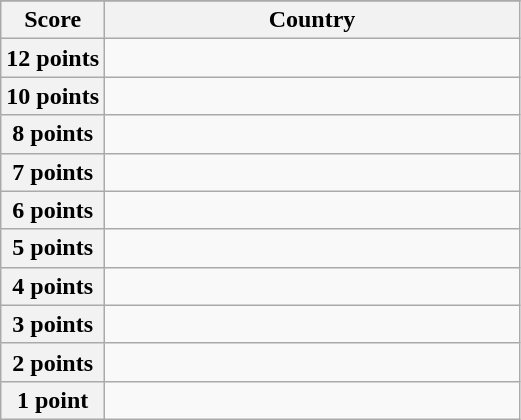<table class="wikitable">
<tr>
</tr>
<tr>
<th scope="col" width="20%">Score</th>
<th scope="col">Country</th>
</tr>
<tr>
<th scope="row">12 points</th>
<td></td>
</tr>
<tr>
<th scope="row">10 points</th>
<td></td>
</tr>
<tr>
<th scope="row">8 points</th>
<td></td>
</tr>
<tr>
<th scope="row">7 points</th>
<td></td>
</tr>
<tr>
<th scope="row">6 points</th>
<td></td>
</tr>
<tr>
<th scope="row">5 points</th>
<td></td>
</tr>
<tr>
<th scope="row">4 points</th>
<td></td>
</tr>
<tr>
<th scope="row">3 points</th>
<td></td>
</tr>
<tr>
<th scope="row">2 points</th>
<td></td>
</tr>
<tr>
<th scope="row">1 point</th>
<td></td>
</tr>
</table>
